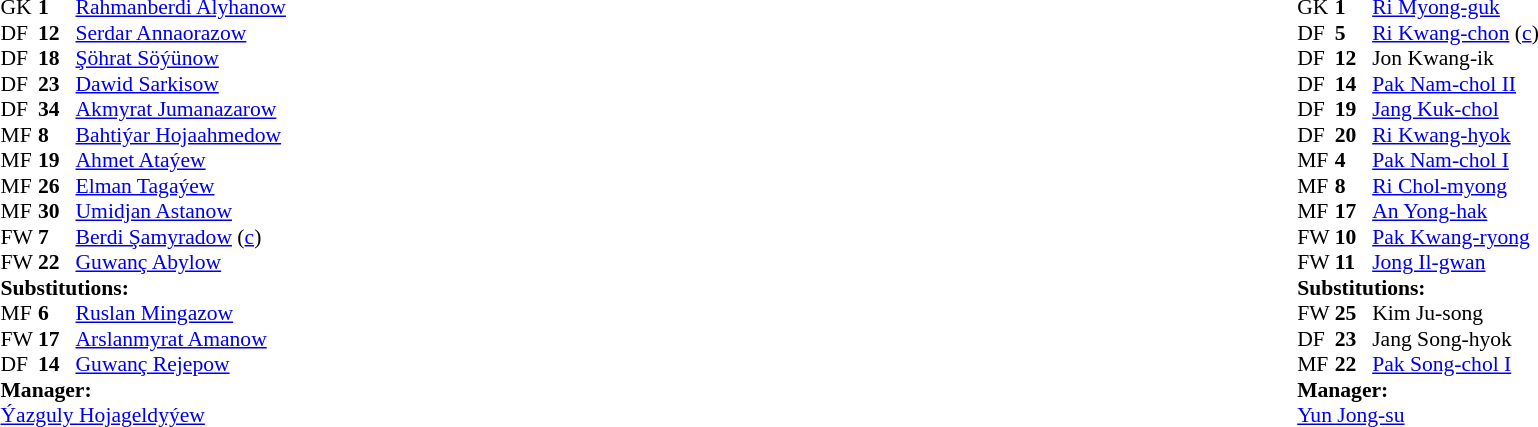<table width="100%">
<tr>
<td valign="top" width="40%"><br><table style="font-size: 90%" cellspacing="0" cellpadding="0">
<tr>
<th width="25"></th>
<th width="25"></th>
</tr>
<tr>
<td>GK</td>
<td><strong>1</strong></td>
<td><a href='#'>Rahmanberdi Alyhanow</a></td>
</tr>
<tr>
<td>DF</td>
<td><strong>12</strong></td>
<td><a href='#'>Serdar Annaorazow</a></td>
<td></td>
<td></td>
</tr>
<tr>
<td>DF</td>
<td><strong>18</strong></td>
<td><a href='#'>Şöhrat Söýünow</a></td>
<td></td>
</tr>
<tr>
<td>DF</td>
<td><strong>23</strong></td>
<td><a href='#'>Dawid Sarkisow</a></td>
<td></td>
</tr>
<tr>
<td>DF</td>
<td><strong>34</strong></td>
<td><a href='#'>Akmyrat Jumanazarow</a></td>
</tr>
<tr>
<td>MF</td>
<td><strong>8</strong></td>
<td><a href='#'>Bahtiýar Hojaahmedow</a></td>
</tr>
<tr>
<td>MF</td>
<td><strong>19</strong></td>
<td><a href='#'>Ahmet Ataýew</a></td>
<td></td>
</tr>
<tr>
<td>MF</td>
<td><strong>26</strong></td>
<td><a href='#'>Elman Tagaýew</a></td>
<td></td>
<td></td>
</tr>
<tr>
<td>MF</td>
<td><strong>30</strong></td>
<td><a href='#'>Umidjan Astanow</a></td>
</tr>
<tr>
<td>FW</td>
<td><strong>7</strong></td>
<td><a href='#'>Berdi Şamyradow</a> (<a href='#'>c</a>)</td>
</tr>
<tr>
<td>FW</td>
<td><strong>22</strong></td>
<td><a href='#'>Guwanç Abylow</a></td>
<td></td>
<td></td>
</tr>
<tr>
<td colspan=3><strong>Substitutions:</strong></td>
</tr>
<tr>
<td>MF</td>
<td><strong>6</strong></td>
<td><a href='#'>Ruslan Mingazow</a></td>
<td></td>
<td></td>
</tr>
<tr>
<td>FW</td>
<td><strong>17</strong></td>
<td><a href='#'>Arslanmyrat Amanow</a></td>
<td></td>
<td></td>
</tr>
<tr>
<td>DF</td>
<td><strong>14</strong></td>
<td><a href='#'>Guwanç Rejepow</a></td>
<td></td>
<td></td>
</tr>
<tr>
<td colspan=3><strong>Manager:</strong></td>
</tr>
<tr>
<td colspan=3><a href='#'>Ýazguly Hojageldyýew</a></td>
</tr>
</table>
</td>
<td valign="top"></td>
<td valign="top" width="50%"><br><table style="font-size: 90%" cellspacing="0" cellpadding="0" align="center">
<tr>
<th width=25></th>
<th width=25></th>
</tr>
<tr>
<td>GK</td>
<td><strong>1</strong></td>
<td><a href='#'>Ri Myong-guk</a></td>
</tr>
<tr>
<td>DF</td>
<td><strong>5</strong></td>
<td><a href='#'>Ri Kwang-chon</a> (<a href='#'>c</a>)</td>
</tr>
<tr>
<td>DF</td>
<td><strong>12</strong></td>
<td>Jon Kwang-ik</td>
<td></td>
</tr>
<tr>
<td>DF</td>
<td><strong>14</strong></td>
<td><a href='#'>Pak Nam-chol II</a></td>
</tr>
<tr>
<td>DF</td>
<td><strong>19</strong></td>
<td><a href='#'>Jang Kuk-chol</a></td>
<td></td>
<td></td>
</tr>
<tr>
<td>DF</td>
<td><strong>20</strong></td>
<td><a href='#'>Ri Kwang-hyok</a></td>
</tr>
<tr>
<td>MF</td>
<td><strong>4</strong></td>
<td><a href='#'>Pak Nam-chol I</a></td>
</tr>
<tr>
<td>MF</td>
<td><strong>8</strong></td>
<td><a href='#'>Ri Chol-myong</a></td>
</tr>
<tr>
<td>MF</td>
<td><strong>17</strong></td>
<td><a href='#'>An Yong-hak</a></td>
<td></td>
<td></td>
</tr>
<tr>
<td>FW</td>
<td><strong>10</strong></td>
<td><a href='#'>Pak Kwang-ryong</a></td>
<td></td>
<td></td>
</tr>
<tr>
<td>FW</td>
<td><strong>11</strong></td>
<td><a href='#'>Jong Il-gwan</a></td>
<td></td>
</tr>
<tr>
<td colspan=3><strong>Substitutions:</strong></td>
</tr>
<tr>
<td>FW</td>
<td><strong>25</strong></td>
<td>Kim Ju-song</td>
<td></td>
<td></td>
</tr>
<tr>
<td>DF</td>
<td><strong>23</strong></td>
<td>Jang Song-hyok</td>
<td></td>
<td></td>
</tr>
<tr>
<td>MF</td>
<td><strong>22</strong></td>
<td><a href='#'>Pak Song-chol I</a></td>
<td></td>
<td></td>
</tr>
<tr>
<td colspan=3><strong>Manager:</strong></td>
</tr>
<tr>
<td colspan=4><a href='#'>Yun Jong-su</a></td>
</tr>
</table>
</td>
</tr>
</table>
